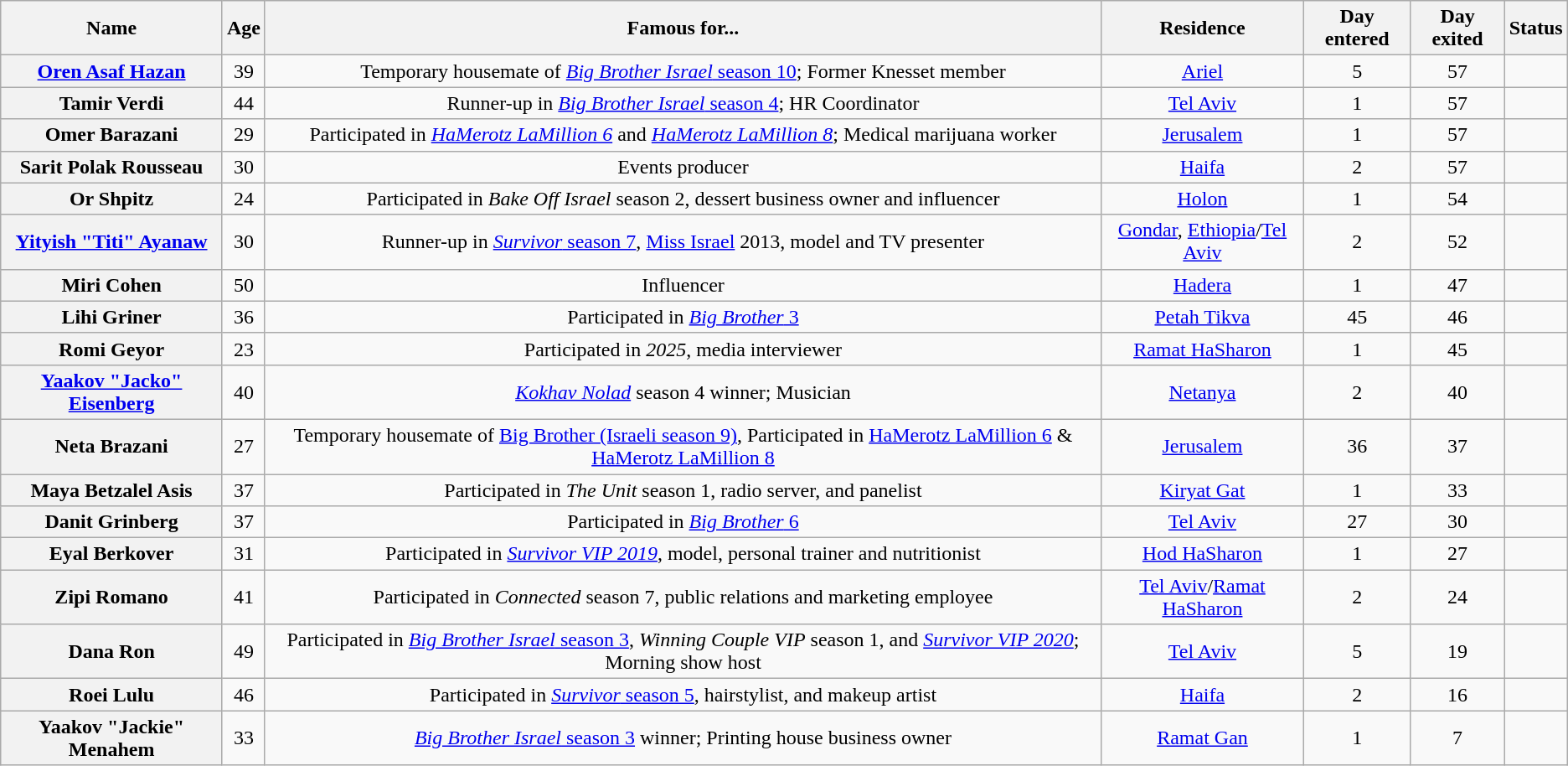<table class="wikitable sortable" style="text-align:center;">
<tr>
<th>Name</th>
<th>Age</th>
<th>Famous for...</th>
<th>Residence</th>
<th>Day entered</th>
<th>Day exited</th>
<th>Status</th>
</tr>
<tr>
<th><a href='#'>Oren Asaf Hazan</a></th>
<td>39</td>
<td>Temporary housemate of <a href='#'><em>Big Brother Israel</em> season 10</a>; Former Knesset member</td>
<td><a href='#'>Ariel</a></td>
<td>5</td>
<td>57</td>
<td></td>
</tr>
<tr>
<th>Tamir Verdi</th>
<td>44</td>
<td>Runner-up in <a href='#'><em>Big Brother Israel</em> season 4</a>; HR Coordinator</td>
<td><a href='#'>Tel Aviv</a></td>
<td>1</td>
<td>57</td>
<td></td>
</tr>
<tr>
<th>Omer Barazani</th>
<td>29</td>
<td>Participated in <em><a href='#'>HaMerotz LaMillion 6</a></em> and <em><a href='#'>HaMerotz LaMillion 8</a></em>; Medical marijuana worker</td>
<td><a href='#'>Jerusalem</a></td>
<td>1</td>
<td>57</td>
<td></td>
</tr>
<tr>
<th>Sarit Polak Rousseau</th>
<td>30</td>
<td>Events producer</td>
<td><a href='#'>Haifa</a></td>
<td>2</td>
<td>57</td>
<td></td>
</tr>
<tr>
<th>Or Shpitz</th>
<td>24</td>
<td>Participated in <em>Bake Off Israel</em> season 2, dessert business owner and influencer</td>
<td><a href='#'>Holon</a></td>
<td>1</td>
<td>54</td>
<td></td>
</tr>
<tr>
<th><a href='#'>Yityish "Titi" Ayanaw</a></th>
<td>30</td>
<td>Runner-up in <a href='#'><em>Survivor</em> season 7</a>, <a href='#'>Miss Israel</a> 2013, model and TV presenter</td>
<td><a href='#'>Gondar</a>, <a href='#'>Ethiopia</a>/<a href='#'>Tel Aviv</a></td>
<td>2</td>
<td>52</td>
<td></td>
</tr>
<tr>
<th>Miri Cohen</th>
<td>50</td>
<td>Influencer</td>
<td><a href='#'>Hadera</a></td>
<td>1</td>
<td>47</td>
<td></td>
</tr>
<tr>
<th>Lihi Griner</th>
<td>36</td>
<td>Participated in <a href='#'><em>Big Brother</em> 3</a></td>
<td><a href='#'>Petah Tikva</a></td>
<td>45</td>
<td>46</td>
<td></td>
</tr>
<tr>
<th>Romi Geyor</th>
<td>23</td>
<td>Participated in <em>2025</em>, media interviewer</td>
<td><a href='#'>Ramat HaSharon</a></td>
<td>1</td>
<td>45</td>
<td></td>
</tr>
<tr>
<th><a href='#'>Yaakov "Jacko" Eisenberg</a></th>
<td>40</td>
<td><em><a href='#'>Kokhav Nolad</a></em> season 4 winner; Musician</td>
<td><a href='#'>Netanya</a></td>
<td>2</td>
<td>40</td>
<td></td>
</tr>
<tr>
<th>Neta Brazani</th>
<td>27</td>
<td>Temporary housemate of <a href='#'>Big Brother (Israeli season 9)</a>, Participated in <a href='#'>HaMerotz LaMillion 6</a> & <a href='#'>HaMerotz LaMillion 8</a></td>
<td><a href='#'>Jerusalem</a></td>
<td>36</td>
<td>37</td>
<td></td>
</tr>
<tr>
<th>Maya Betzalel Asis</th>
<td>37</td>
<td>Participated in <em>The Unit</em> season 1, radio server, and panelist</td>
<td><a href='#'>Kiryat Gat</a></td>
<td>1</td>
<td>33</td>
<td></td>
</tr>
<tr>
<th>Danit Grinberg</th>
<td>37</td>
<td>Participated in <a href='#'><em>Big Brother</em> 6</a></td>
<td><a href='#'>Tel Aviv</a></td>
<td>27</td>
<td>30</td>
<td></td>
</tr>
<tr>
<th>Eyal Berkover</th>
<td>31</td>
<td>Participated in <a href='#'><em>Survivor VIP 2019</em></a>, model, personal trainer and nutritionist</td>
<td><a href='#'>Hod HaSharon</a></td>
<td>1</td>
<td>27</td>
<td></td>
</tr>
<tr>
<th>Zipi Romano</th>
<td>41</td>
<td>Participated in <em>Connected</em> season 7, public relations and marketing employee</td>
<td><a href='#'>Tel Aviv</a>/<a href='#'>Ramat HaSharon</a></td>
<td>2</td>
<td>24</td>
<td></td>
</tr>
<tr>
<th>Dana Ron</th>
<td>49</td>
<td>Participated in <a href='#'><em>Big Brother Israel</em> season 3</a>, <em>Winning Couple VIP</em> season 1, and <a href='#'><em>Survivor VIP 2020</em></a>; Morning show host</td>
<td><a href='#'>Tel Aviv</a></td>
<td>5</td>
<td>19</td>
<td></td>
</tr>
<tr>
<th>Roei Lulu</th>
<td>46</td>
<td>Participated in <a href='#'><em>Survivor</em> season 5</a>, hairstylist, and makeup artist</td>
<td><a href='#'>Haifa</a></td>
<td>2</td>
<td>16</td>
<td></td>
</tr>
<tr>
<th>Yaakov "Jackie" Menahem</th>
<td>33</td>
<td><a href='#'><em>Big Brother Israel</em> season 3</a> winner; Printing house business owner</td>
<td><a href='#'>Ramat Gan</a></td>
<td>1</td>
<td>7</td>
<td></td>
</tr>
</table>
